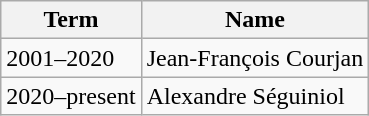<table class="wikitable">
<tr>
<th>Term</th>
<th>Name</th>
</tr>
<tr>
<td>2001–2020</td>
<td>Jean-François Courjan</td>
</tr>
<tr>
<td>2020–present</td>
<td>Alexandre Séguiniol</td>
</tr>
</table>
